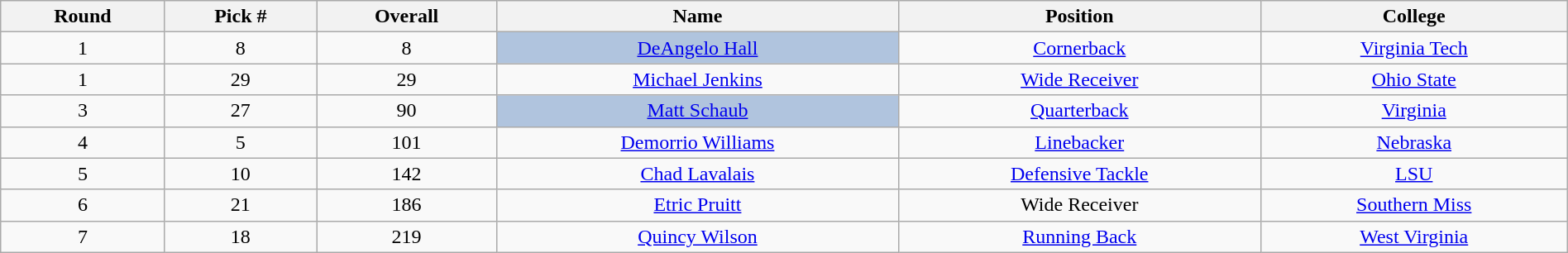<table class="wikitable sortable sortable" style="width: 100%; text-align:center">
<tr>
<th>Round</th>
<th>Pick #</th>
<th>Overall</th>
<th>Name</th>
<th>Position</th>
<th>College</th>
</tr>
<tr>
<td>1</td>
<td>8</td>
<td>8</td>
<td bgcolor=lightsteelblue><a href='#'>DeAngelo Hall</a></td>
<td><a href='#'>Cornerback</a></td>
<td><a href='#'>Virginia Tech</a></td>
</tr>
<tr>
<td>1</td>
<td>29</td>
<td>29</td>
<td><a href='#'>Michael Jenkins</a></td>
<td><a href='#'>Wide Receiver</a></td>
<td><a href='#'>Ohio State</a></td>
</tr>
<tr>
<td>3</td>
<td>27</td>
<td>90</td>
<td bgcolor=lightsteelblue><a href='#'>Matt Schaub</a></td>
<td><a href='#'>Quarterback</a></td>
<td><a href='#'>Virginia</a></td>
</tr>
<tr>
<td>4</td>
<td>5</td>
<td>101</td>
<td><a href='#'>Demorrio Williams</a></td>
<td><a href='#'>Linebacker</a></td>
<td><a href='#'>Nebraska</a></td>
</tr>
<tr>
<td>5</td>
<td>10</td>
<td>142</td>
<td><a href='#'>Chad Lavalais</a></td>
<td><a href='#'>Defensive Tackle</a></td>
<td><a href='#'>LSU</a></td>
</tr>
<tr>
<td>6</td>
<td>21</td>
<td>186</td>
<td><a href='#'>Etric Pruitt</a></td>
<td>Wide Receiver</td>
<td><a href='#'>Southern Miss</a></td>
</tr>
<tr>
<td>7</td>
<td>18</td>
<td>219</td>
<td><a href='#'>Quincy Wilson</a></td>
<td><a href='#'>Running Back</a></td>
<td><a href='#'>West Virginia</a></td>
</tr>
</table>
